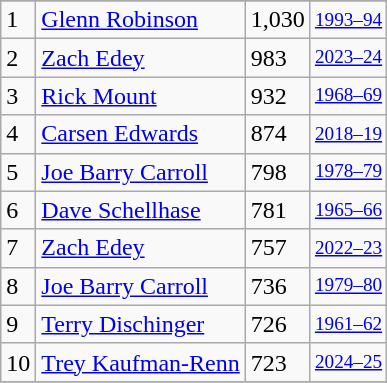<table class="wikitable">
<tr>
</tr>
<tr>
<td>1</td>
<td><a href='#'>Glenn Robinson</a></td>
<td>1,030</td>
<td style="font-size:80%;"><a href='#'>1993–94</a></td>
</tr>
<tr>
<td>2</td>
<td><a href='#'>Zach Edey</a></td>
<td>983</td>
<td style="font-size:80%;"><a href='#'>2023–24</a></td>
</tr>
<tr>
<td>3</td>
<td><a href='#'>Rick Mount</a></td>
<td>932</td>
<td style="font-size:80%;"><a href='#'>1968–69</a></td>
</tr>
<tr>
<td>4</td>
<td><a href='#'>Carsen Edwards</a></td>
<td>874</td>
<td style="font-size:80%;"><a href='#'>2018–19</a></td>
</tr>
<tr>
<td>5</td>
<td><a href='#'>Joe Barry Carroll</a></td>
<td>798</td>
<td style="font-size:80%;"><a href='#'>1978–79</a></td>
</tr>
<tr>
<td>6</td>
<td><a href='#'>Dave Schellhase</a></td>
<td>781</td>
<td style="font-size:80%;"><a href='#'>1965–66</a></td>
</tr>
<tr>
<td>7</td>
<td><a href='#'>Zach Edey</a></td>
<td>757</td>
<td style="font-size:80%;"><a href='#'>2022–23</a></td>
</tr>
<tr>
<td>8</td>
<td><a href='#'>Joe Barry Carroll</a></td>
<td>736</td>
<td style="font-size:80%;"><a href='#'>1979–80</a></td>
</tr>
<tr>
<td>9</td>
<td><a href='#'>Terry Dischinger</a></td>
<td>726</td>
<td style="font-size:80%;"><a href='#'>1961–62</a></td>
</tr>
<tr>
<td>10</td>
<td><a href='#'>Trey Kaufman-Renn</a></td>
<td>723</td>
<td style="font-size:80%;"><a href='#'>2024–25</a></td>
</tr>
<tr>
</tr>
</table>
